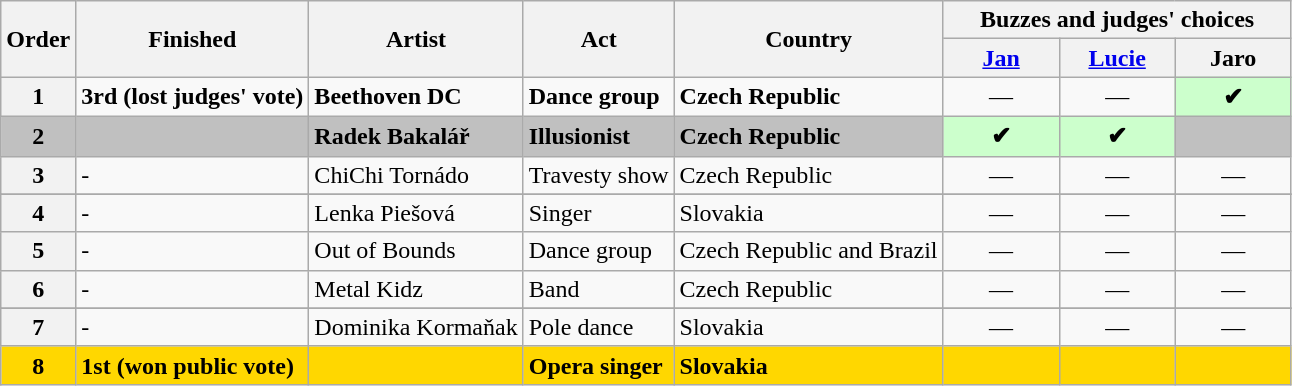<table class="wikitable">
<tr>
<th rowspan=2>Order</th>
<th rowspan=2>Finished</th>
<th rowspan=2>Artist</th>
<th rowspan=2>Act</th>
<th rowspan=2>Country</th>
<th colspan=3>Buzzes and judges' choices</th>
</tr>
<tr>
<th width="70"><a href='#'>Jan</a></th>
<th width="70"><a href='#'>Lucie</a></th>
<th width="70">Jaro</th>
</tr>
<tr>
<th scope="row">1</th>
<td><strong>3rd (lost judges' vote)</strong></td>
<td><strong>Beethoven DC</strong></td>
<td><strong>Dance group</strong></td>
<td><strong>Czech Republic</strong></td>
<td align="center">—</td>
<td align="center">—</td>
<td style="background-color:#CFC;text-align:center"><strong>✔</strong></td>
</tr>
<tr>
<th scope="row" style="background-color:silver">2</th>
<td style="background-color:silver"><strong></strong></td>
<td style="background-color:silver"><strong>Radek Bakalář</strong></td>
<td style="background-color:silver"><strong> Illusionist</strong></td>
<td style="background-color:silver"><strong>Czech Republic</strong></td>
<td style="background-color:#CFC;text-align:center"><strong>✔</strong></td>
<td style="background-color:#CFC;text-align:center"><strong>✔</strong></td>
<td style="background-color:silver"></td>
</tr>
<tr>
<th scope="row">3</th>
<td>-</td>
<td>ChiChi Tornádo</td>
<td>Travesty show</td>
<td>Czech Republic</td>
<td align="center">—</td>
<td align="center">—</td>
<td align="center">—</td>
</tr>
<tr>
</tr>
<tr>
<th scope="row">4</th>
<td>-</td>
<td>Lenka Piešová</td>
<td>Singer</td>
<td>Slovakia</td>
<td align="center">—</td>
<td align="center">—</td>
<td align="center">—</td>
</tr>
<tr>
<th scope="row">5</th>
<td>-</td>
<td>Out of Bounds</td>
<td>Dance group</td>
<td>Czech Republic and Brazil</td>
<td align="center">—</td>
<td align="center">—</td>
<td align="center">—</td>
</tr>
<tr>
<th scope="row">6</th>
<td>-</td>
<td>Metal Kidz</td>
<td>Band</td>
<td>Czech Republic</td>
<td align="center">—</td>
<td align="center">—</td>
<td align="center">—</td>
</tr>
<tr>
</tr>
<tr>
<th scope="row">7</th>
<td>-</td>
<td>Dominika Kormaňak</td>
<td>Pole dance</td>
<td>Slovakia</td>
<td align="center">—</td>
<td align="center">—</td>
<td align="center">—</td>
</tr>
<tr>
<th scope="row" style="background-color:gold">8</th>
<td style="background-color:gold"><strong>1st (won public vote)</strong></td>
<td style="background-color:gold"></td>
<td style="background-color:gold"><strong>Opera singer</strong></td>
<td style="background-color:gold"><strong>Slovakia</strong></td>
<td style="background-color:gold"></td>
<td style="background-color:gold"></td>
<td style="background-color:gold"></td>
</tr>
</table>
